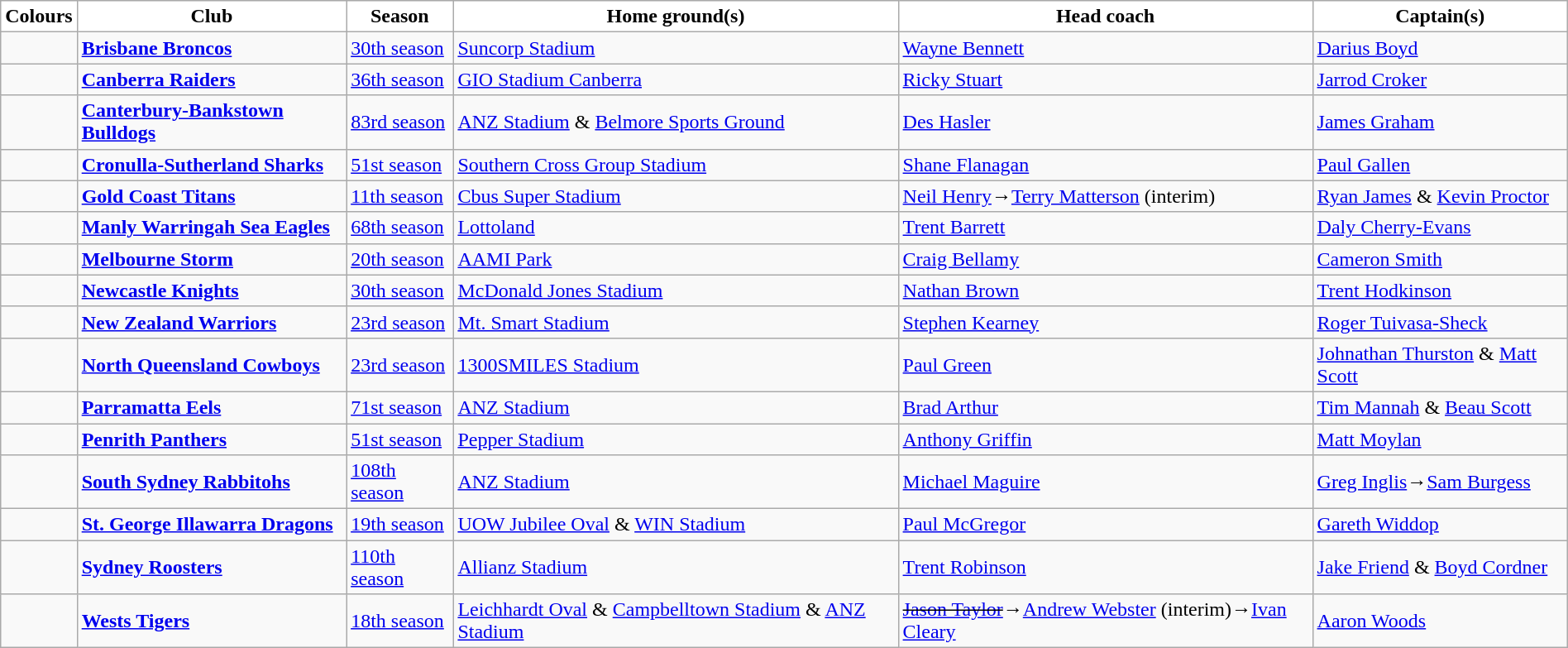<table class="wikitable" style="width:100%; text-align:left">
<tr>
<th style="background:white">Colours</th>
<th style="background:white">Club</th>
<th style="background:white">Season </th>
<th style="background:white">Home ground(s)</th>
<th style="background:white">Head coach</th>
<th style="background:white">Captain(s) </th>
</tr>
<tr>
<td align=center></td>
<td><strong><a href='#'>Brisbane Broncos</a></strong></td>
<td><a href='#'>30th season</a></td>
<td><a href='#'>Suncorp Stadium</a></td>
<td><a href='#'>Wayne Bennett</a></td>
<td><a href='#'>Darius Boyd</a></td>
</tr>
<tr>
<td align=center></td>
<td><strong><a href='#'>Canberra Raiders</a></strong></td>
<td><a href='#'>36th season</a></td>
<td><a href='#'>GIO Stadium Canberra</a></td>
<td><a href='#'>Ricky Stuart</a></td>
<td><a href='#'>Jarrod Croker</a></td>
</tr>
<tr>
<td align=center></td>
<td><strong><a href='#'>Canterbury-Bankstown Bulldogs</a></strong></td>
<td><a href='#'>83rd season</a></td>
<td><a href='#'>ANZ Stadium</a> & <a href='#'>Belmore Sports Ground</a></td>
<td><a href='#'>Des Hasler</a></td>
<td><a href='#'>James Graham</a></td>
</tr>
<tr>
<td align=center></td>
<td><strong><a href='#'>Cronulla-Sutherland Sharks</a></strong></td>
<td><a href='#'>51st season</a></td>
<td><a href='#'>Southern Cross Group Stadium</a></td>
<td><a href='#'>Shane Flanagan</a></td>
<td><a href='#'>Paul Gallen</a></td>
</tr>
<tr>
<td align=center></td>
<td><strong><a href='#'>Gold Coast Titans</a></strong></td>
<td><a href='#'>11th season</a></td>
<td><a href='#'>Cbus Super Stadium</a></td>
<td><a href='#'>Neil Henry</a>→<a href='#'>Terry Matterson</a> (interim)</td>
<td><a href='#'>Ryan James</a> & <a href='#'>Kevin Proctor</a></td>
</tr>
<tr>
<td align=center></td>
<td><strong><a href='#'>Manly Warringah Sea Eagles</a></strong></td>
<td><a href='#'>68th season</a></td>
<td><a href='#'>Lottoland</a></td>
<td><a href='#'>Trent Barrett</a></td>
<td><a href='#'>Daly Cherry-Evans</a></td>
</tr>
<tr>
<td align=center></td>
<td><strong><a href='#'>Melbourne Storm</a></strong></td>
<td><a href='#'>20th season</a></td>
<td><a href='#'>AAMI Park</a></td>
<td><a href='#'>Craig Bellamy</a></td>
<td><a href='#'>Cameron Smith</a></td>
</tr>
<tr>
<td align=center></td>
<td><strong><a href='#'>Newcastle Knights</a></strong></td>
<td><a href='#'>30th season</a></td>
<td><a href='#'>McDonald Jones Stadium</a></td>
<td><a href='#'>Nathan Brown</a></td>
<td><a href='#'>Trent Hodkinson</a></td>
</tr>
<tr>
<td align=center></td>
<td><strong><a href='#'>New Zealand Warriors</a></strong></td>
<td><a href='#'>23rd season</a></td>
<td><a href='#'>Mt. Smart Stadium</a></td>
<td><a href='#'>Stephen Kearney</a></td>
<td><a href='#'>Roger Tuivasa-Sheck</a></td>
</tr>
<tr>
<td align=center></td>
<td><strong><a href='#'>North Queensland Cowboys</a></strong></td>
<td><a href='#'>23rd season</a></td>
<td><a href='#'>1300SMILES Stadium</a></td>
<td><a href='#'>Paul Green</a></td>
<td><a href='#'>Johnathan Thurston</a> & <a href='#'>Matt Scott</a></td>
</tr>
<tr>
<td align=center></td>
<td><strong><a href='#'>Parramatta Eels</a></strong></td>
<td><a href='#'>71st season</a></td>
<td><a href='#'>ANZ Stadium</a></td>
<td><a href='#'>Brad Arthur</a></td>
<td><a href='#'>Tim Mannah</a> & <a href='#'>Beau Scott</a></td>
</tr>
<tr>
<td align=center></td>
<td><strong><a href='#'>Penrith Panthers</a></strong></td>
<td><a href='#'>51st season</a></td>
<td><a href='#'>Pepper Stadium</a></td>
<td><a href='#'>Anthony Griffin</a></td>
<td><a href='#'>Matt Moylan</a></td>
</tr>
<tr>
<td align=center></td>
<td><strong><a href='#'>South Sydney Rabbitohs</a></strong></td>
<td><a href='#'>108th season</a></td>
<td><a href='#'>ANZ Stadium</a></td>
<td><a href='#'>Michael Maguire</a></td>
<td><a href='#'>Greg Inglis</a>→<a href='#'>Sam Burgess</a></td>
</tr>
<tr>
<td align=center></td>
<td><strong><a href='#'>St. George Illawarra Dragons</a></strong></td>
<td><a href='#'>19th season</a></td>
<td><a href='#'>UOW Jubilee Oval</a> & <a href='#'>WIN Stadium</a></td>
<td><a href='#'>Paul McGregor</a></td>
<td><a href='#'>Gareth Widdop</a></td>
</tr>
<tr>
<td align=center></td>
<td><strong><a href='#'>Sydney Roosters</a></strong></td>
<td><a href='#'>110th season</a></td>
<td><a href='#'>Allianz Stadium</a></td>
<td><a href='#'>Trent Robinson</a></td>
<td><a href='#'>Jake Friend</a> & <a href='#'>Boyd Cordner</a></td>
</tr>
<tr>
<td align=center></td>
<td><strong><a href='#'>Wests Tigers</a></strong></td>
<td><a href='#'>18th season</a></td>
<td><a href='#'>Leichhardt Oval</a> & <a href='#'>Campbelltown Stadium</a> & <a href='#'>ANZ Stadium</a></td>
<td><s><a href='#'>Jason Taylor</a></s>→<a href='#'>Andrew Webster</a> (interim)→<a href='#'>Ivan Cleary</a></td>
<td><a href='#'>Aaron Woods</a></td>
</tr>
</table>
